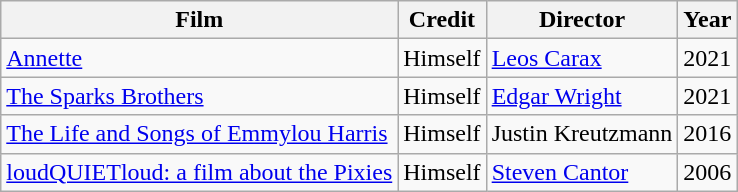<table class="wikitable" border="1">
<tr>
<th><strong>Film</strong></th>
<th><strong>Credit</strong></th>
<th><strong>Director</strong></th>
<th><strong>Year</strong></th>
</tr>
<tr>
<td><a href='#'>Annette</a></td>
<td>Himself</td>
<td><a href='#'>Leos Carax</a></td>
<td>2021</td>
</tr>
<tr>
<td><a href='#'>The Sparks Brothers</a></td>
<td>Himself</td>
<td><a href='#'>Edgar Wright</a></td>
<td>2021</td>
</tr>
<tr>
<td><a href='#'>The Life and Songs of Emmylou Harris</a></td>
<td>Himself</td>
<td>Justin Kreutzmann</td>
<td>2016</td>
</tr>
<tr>
<td><a href='#'>loudQUIETloud: a film about the Pixies</a></td>
<td>Himself</td>
<td><a href='#'>Steven Cantor</a></td>
<td>2006</td>
</tr>
</table>
